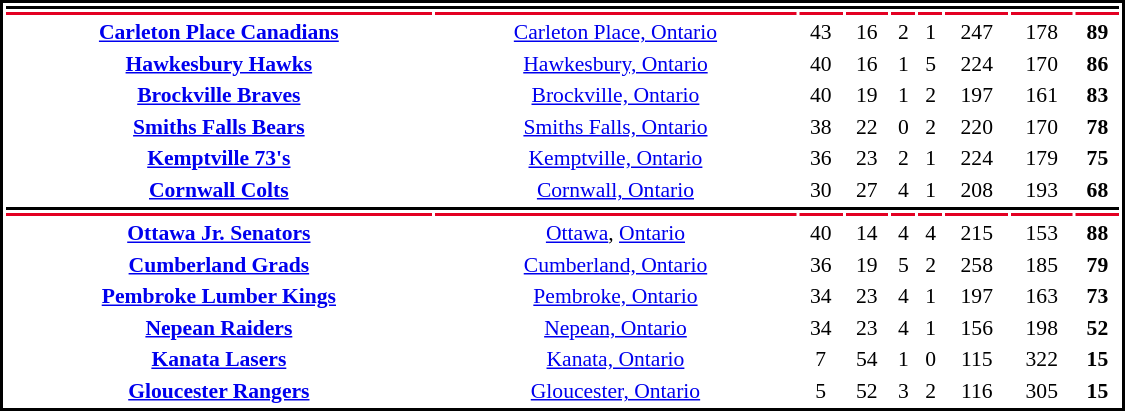<table cellpadding="0">
<tr align="center" style="vertical-align: top">
<td></td>
<td><br><table cellpadding="1" width="750px" style="font-size: 90%; text-align:center; border: 2px solid black;">
<tr bgcolor="#000000">
<th colspan="12"></th>
</tr>
<tr>
<th style="background: #E30022;"></th>
<th style="background: #E30022;"></th>
<th style="background: #E30022;"></th>
<th style="background: #E30022;"></th>
<th style="background: #E30022;"></th>
<th style="background: #E30022;"></th>
<th style="background: #E30022;"></th>
<th style="background: #E30022;"></th>
<th style="background: #E30022;"></th>
</tr>
<tr>
<td><strong><a href='#'>Carleton Place Canadians</a></strong></td>
<td><a href='#'>Carleton Place, Ontario</a></td>
<td>43</td>
<td>16</td>
<td>2</td>
<td>1</td>
<td>247</td>
<td>178</td>
<td><strong>89</strong></td>
</tr>
<tr>
<td><strong><a href='#'>Hawkesbury Hawks</a></strong></td>
<td><a href='#'>Hawkesbury, Ontario</a></td>
<td>40</td>
<td>16</td>
<td>1</td>
<td>5</td>
<td>224</td>
<td>170</td>
<td><strong>86</strong></td>
</tr>
<tr>
<td><strong><a href='#'>Brockville Braves</a></strong></td>
<td><a href='#'>Brockville, Ontario</a></td>
<td>40</td>
<td>19</td>
<td>1</td>
<td>2</td>
<td>197</td>
<td>161</td>
<td><strong>83</strong></td>
</tr>
<tr>
<td><strong><a href='#'>Smiths Falls Bears</a></strong></td>
<td><a href='#'>Smiths Falls, Ontario</a></td>
<td>38</td>
<td>22</td>
<td>0</td>
<td>2</td>
<td>220</td>
<td>170</td>
<td><strong>78</strong></td>
</tr>
<tr>
<td><strong><a href='#'>Kemptville 73's</a></strong></td>
<td><a href='#'>Kemptville, Ontario</a></td>
<td>36</td>
<td>23</td>
<td>2</td>
<td>1</td>
<td>224</td>
<td>179</td>
<td><strong>75</strong></td>
</tr>
<tr>
<td><strong><a href='#'>Cornwall Colts</a></strong></td>
<td><a href='#'>Cornwall, Ontario</a></td>
<td>30</td>
<td>27</td>
<td>4</td>
<td>1</td>
<td>208</td>
<td>193</td>
<td><strong>68</strong></td>
</tr>
<tr bgcolor="#000000">
<th colspan="12"></th>
</tr>
<tr>
<th style="background: #E30022;"></th>
<th style="background: #E30022;"></th>
<th style="background: #E30022;"></th>
<th style="background: #E30022;"></th>
<th style="background: #E30022;"></th>
<th style="background: #E30022;"></th>
<th style="background: #E30022;"></th>
<th style="background: #E30022;"></th>
<th style="background: #E30022;"></th>
</tr>
<tr>
<td><strong><a href='#'>Ottawa Jr. Senators</a></strong></td>
<td><a href='#'>Ottawa</a>, <a href='#'>Ontario</a></td>
<td>40</td>
<td>14</td>
<td>4</td>
<td>4</td>
<td>215</td>
<td>153</td>
<td><strong>88</strong></td>
</tr>
<tr>
<td><strong><a href='#'>Cumberland Grads</a></strong></td>
<td><a href='#'>Cumberland, Ontario</a></td>
<td>36</td>
<td>19</td>
<td>5</td>
<td>2</td>
<td>258</td>
<td>185</td>
<td><strong>79</strong></td>
</tr>
<tr>
<td><strong><a href='#'>Pembroke Lumber Kings</a></strong></td>
<td><a href='#'>Pembroke, Ontario</a></td>
<td>34</td>
<td>23</td>
<td>4</td>
<td>1</td>
<td>197</td>
<td>163</td>
<td><strong>73</strong></td>
</tr>
<tr>
<td><strong><a href='#'>Nepean Raiders</a></strong></td>
<td><a href='#'>Nepean, Ontario</a></td>
<td>34</td>
<td>23</td>
<td>4</td>
<td>1</td>
<td>156</td>
<td>198</td>
<td><strong>52</strong></td>
</tr>
<tr>
<td><strong><a href='#'>Kanata Lasers</a></strong></td>
<td><a href='#'>Kanata, Ontario</a></td>
<td>7</td>
<td>54</td>
<td>1</td>
<td>0</td>
<td>115</td>
<td>322</td>
<td><strong>15</strong></td>
</tr>
<tr>
<td><strong><a href='#'>Gloucester Rangers</a></strong></td>
<td><a href='#'>Gloucester, Ontario</a></td>
<td>5</td>
<td>52</td>
<td>3</td>
<td>2</td>
<td>116</td>
<td>305</td>
<td><strong>15</strong></td>
</tr>
</table>
</td>
</tr>
</table>
